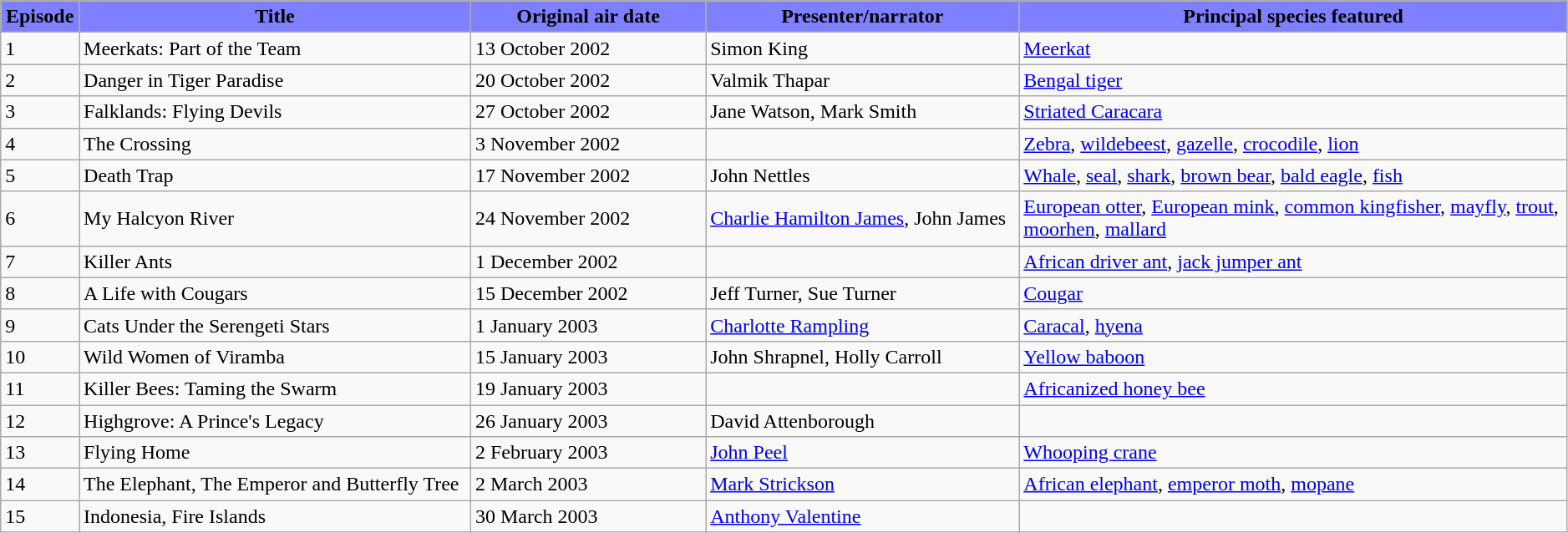<table class="wikitable plainrowheaders" width=99%>
<tr style="background:#fdd";>
<th style="background-color: #7F80FF" width="5%">Episode</th>
<th style="background-color: #7F80FF" width="25%">Title</th>
<th style="background-color: #7F80FF" width="15%">Original air date</th>
<th style="background-color: #7F80FF" width="20%">Presenter/narrator</th>
<th style="background-color: #7F80FF" width="35%">Principal species featured</th>
</tr>
<tr>
<td>1</td>
<td>Meerkats: Part of the Team</td>
<td>13 October 2002</td>
<td>Simon King</td>
<td><a href='#'>Meerkat</a></td>
</tr>
<tr>
<td>2</td>
<td>Danger in Tiger Paradise</td>
<td>20 October 2002</td>
<td>Valmik Thapar</td>
<td><a href='#'>Bengal tiger</a></td>
</tr>
<tr>
<td>3</td>
<td>Falklands: Flying Devils</td>
<td>27 October 2002</td>
<td>Jane Watson, Mark Smith</td>
<td><a href='#'>Striated Caracara</a></td>
</tr>
<tr>
<td>4</td>
<td>The Crossing</td>
<td>3 November 2002</td>
<td></td>
<td><a href='#'>Zebra</a>, <a href='#'>wildebeest</a>, <a href='#'>gazelle</a>, <a href='#'>crocodile</a>, <a href='#'>lion</a></td>
</tr>
<tr>
<td>5</td>
<td>Death Trap</td>
<td>17 November 2002</td>
<td>John Nettles</td>
<td><a href='#'>Whale</a>, <a href='#'>seal</a>, <a href='#'>shark</a>, <a href='#'>brown bear</a>, <a href='#'>bald eagle</a>, <a href='#'>fish</a></td>
</tr>
<tr>
<td>6</td>
<td>My Halcyon River</td>
<td>24 November 2002</td>
<td><a href='#'>Charlie Hamilton James</a>, John James</td>
<td><a href='#'>European otter</a>, <a href='#'>European mink</a>, <a href='#'>common kingfisher</a>, <a href='#'>mayfly</a>, <a href='#'>trout</a>, <a href='#'>moorhen</a>, <a href='#'>mallard</a></td>
</tr>
<tr>
<td>7</td>
<td>Killer Ants</td>
<td>1 December 2002</td>
<td></td>
<td><a href='#'>African driver ant</a>, <a href='#'>jack jumper ant</a></td>
</tr>
<tr>
<td>8</td>
<td>A Life with Cougars</td>
<td>15 December 2002</td>
<td>Jeff Turner, Sue Turner</td>
<td><a href='#'>Cougar</a></td>
</tr>
<tr>
<td>9</td>
<td>Cats Under the Serengeti Stars</td>
<td>1 January 2003</td>
<td><a href='#'>Charlotte Rampling</a></td>
<td><a href='#'>Caracal</a>, <a href='#'>hyena</a></td>
</tr>
<tr>
<td>10</td>
<td>Wild Women of Viramba</td>
<td>15 January 2003</td>
<td>John Shrapnel, Holly Carroll</td>
<td><a href='#'>Yellow baboon</a></td>
</tr>
<tr>
<td>11</td>
<td>Killer Bees: Taming the Swarm</td>
<td>19 January 2003</td>
<td></td>
<td><a href='#'>Africanized honey bee</a></td>
</tr>
<tr>
<td>12</td>
<td>Highgrove: A Prince's Legacy</td>
<td>26 January 2003</td>
<td>David Attenborough</td>
<td></td>
</tr>
<tr>
<td>13</td>
<td>Flying Home</td>
<td>2 February 2003</td>
<td><a href='#'>John Peel</a></td>
<td><a href='#'>Whooping crane</a></td>
</tr>
<tr>
<td>14</td>
<td>The Elephant, The Emperor and Butterfly Tree</td>
<td>2 March 2003</td>
<td><a href='#'>Mark Strickson</a></td>
<td><a href='#'>African elephant</a>, <a href='#'>emperor moth</a>, <a href='#'>mopane</a></td>
</tr>
<tr>
<td>15</td>
<td>Indonesia, Fire Islands</td>
<td>30 March 2003</td>
<td><a href='#'>Anthony Valentine</a></td>
<td></td>
</tr>
</table>
